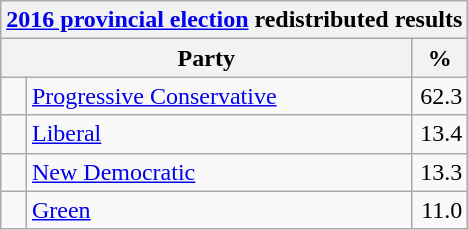<table class="wikitable">
<tr>
<th colspan="4"><a href='#'>2016 provincial election</a> redistributed results</th>
</tr>
<tr>
<th bgcolor="#DDDDFF" width="130px" colspan="2">Party</th>
<th bgcolor="#DDDDFF" width="30px">%</th>
</tr>
<tr>
<td> </td>
<td><a href='#'>Progressive Conservative</a></td>
<td align=right>62.3</td>
</tr>
<tr>
<td> </td>
<td><a href='#'>Liberal</a></td>
<td align=right>13.4</td>
</tr>
<tr>
<td> </td>
<td><a href='#'>New Democratic</a></td>
<td align=right>13.3</td>
</tr>
<tr>
<td> </td>
<td><a href='#'>Green</a></td>
<td align=right>11.0</td>
</tr>
</table>
